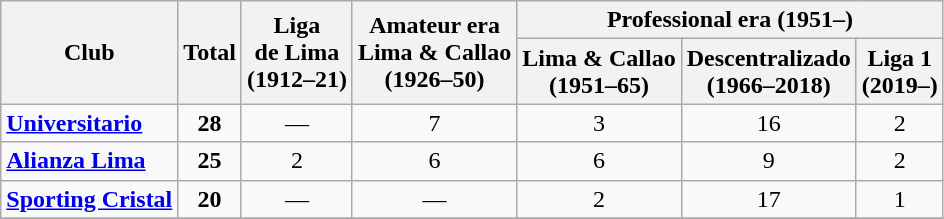<table class="wikitable" style="text-align: center;" align=center>
<tr>
<th rowspan="2">Club</th>
<th rowspan="2">Total</th>
<th rowspan="2">Liga<br> de Lima<br> (1912–21)</th>
<th rowspan="2">Amateur era<br>Lima & Callao<br> (1926–50)</th>
<th colspan="4">Professional era (1951–)</th>
</tr>
<tr>
<th>Lima & Callao<br>(1951–65)</th>
<th>Descentralizado<br>(1966–2018)</th>
<th>Liga 1<br>(2019–)</th>
</tr>
<tr>
<td align=left><strong><a href='#'>Universitario</a></strong></td>
<td><strong>28</strong></td>
<td>—</td>
<td>7</td>
<td>3</td>
<td>16</td>
<td>2</td>
</tr>
<tr>
<td align=left><strong><a href='#'>Alianza Lima</a></strong></td>
<td><strong>25</strong></td>
<td>2</td>
<td>6</td>
<td>6</td>
<td>9</td>
<td>2</td>
</tr>
<tr>
<td align=left><strong><a href='#'>Sporting Cristal</a></strong></td>
<td><strong>20</strong></td>
<td>—</td>
<td>—</td>
<td>2</td>
<td>17</td>
<td>1</td>
</tr>
<tr>
</tr>
</table>
